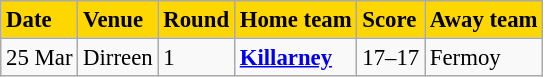<table class="wikitable" style=" float:left; margin:0.5em auto; font-size:95%">
<tr bgcolor="#FFD700">
<td><strong>Date</strong></td>
<td><strong>Venue</strong></td>
<td><strong>Round</strong></td>
<td><strong>Home team</strong></td>
<td><strong>Score</strong></td>
<td><strong>Away team</strong></td>
</tr>
<tr>
<td>25 Mar</td>
<td>Dirreen</td>
<td>1</td>
<td><strong><a href='#'>Killarney</a></strong></td>
<td>17–17</td>
<td>Fermoy</td>
</tr>
</table>
